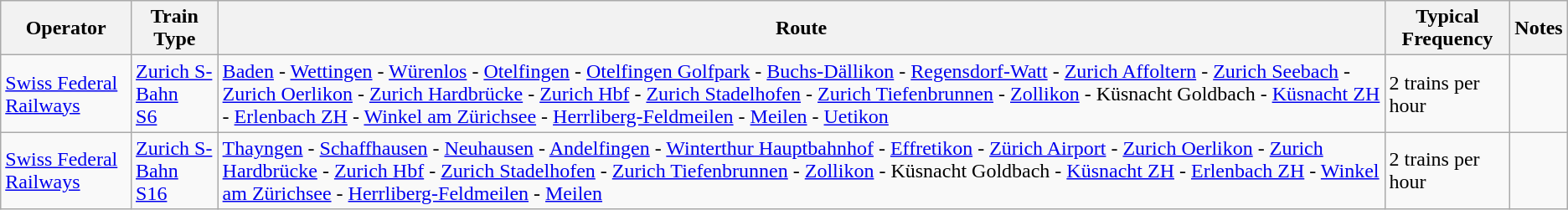<table class="wikitable vatop">
<tr>
<th>Operator</th>
<th>Train Type</th>
<th>Route</th>
<th>Typical Frequency</th>
<th>Notes</th>
</tr>
<tr>
<td><a href='#'>Swiss Federal Railways</a></td>
<td><a href='#'>Zurich S-Bahn</a><br><a href='#'>S6</a></td>
<td><a href='#'>Baden</a> - <a href='#'>Wettingen</a> - <a href='#'>Würenlos</a> - <a href='#'>Otelfingen</a> - <a href='#'>Otelfingen Golfpark</a> - <a href='#'>Buchs-Dällikon</a> - <a href='#'>Regensdorf-Watt</a> - <a href='#'>Zurich Affoltern</a> - <a href='#'>Zurich Seebach</a> - <a href='#'>Zurich Oerlikon</a> - <a href='#'>Zurich Hardbrücke</a> - <a href='#'>Zurich Hbf</a> - <a href='#'>Zurich Stadelhofen</a> - <a href='#'>Zurich Tiefenbrunnen</a> - <a href='#'>Zollikon</a> - Küsnacht Goldbach - <a href='#'>Küsnacht ZH</a> - <a href='#'>Erlenbach ZH</a> - <a href='#'>Winkel am Zürichsee</a> - <a href='#'>Herrliberg-Feldmeilen</a> - <a href='#'>Meilen</a> - <a href='#'>Uetikon</a></td>
<td>2 trains per hour</td>
<td></td>
</tr>
<tr>
<td><a href='#'>Swiss Federal Railways</a></td>
<td><a href='#'>Zurich S-Bahn</a><br><a href='#'>S16</a></td>
<td><a href='#'>Thayngen</a> - <a href='#'>Schaffhausen</a> - <a href='#'>Neuhausen</a> - <a href='#'>Andelfingen</a> - <a href='#'>Winterthur Hauptbahnhof</a> - <a href='#'>Effretikon</a> - <a href='#'>Zürich Airport</a> - <a href='#'>Zurich Oerlikon</a> - <a href='#'>Zurich Hardbrücke</a> - <a href='#'>Zurich Hbf</a> - <a href='#'>Zurich Stadelhofen</a> - <a href='#'>Zurich Tiefenbrunnen</a> - <a href='#'>Zollikon</a> - Küsnacht Goldbach - <a href='#'>Küsnacht ZH</a> - <a href='#'>Erlenbach ZH</a> - <a href='#'>Winkel am Zürichsee</a> - <a href='#'>Herrliberg-Feldmeilen</a> - <a href='#'>Meilen</a></td>
<td>2 trains per hour</td>
<td></td>
</tr>
</table>
